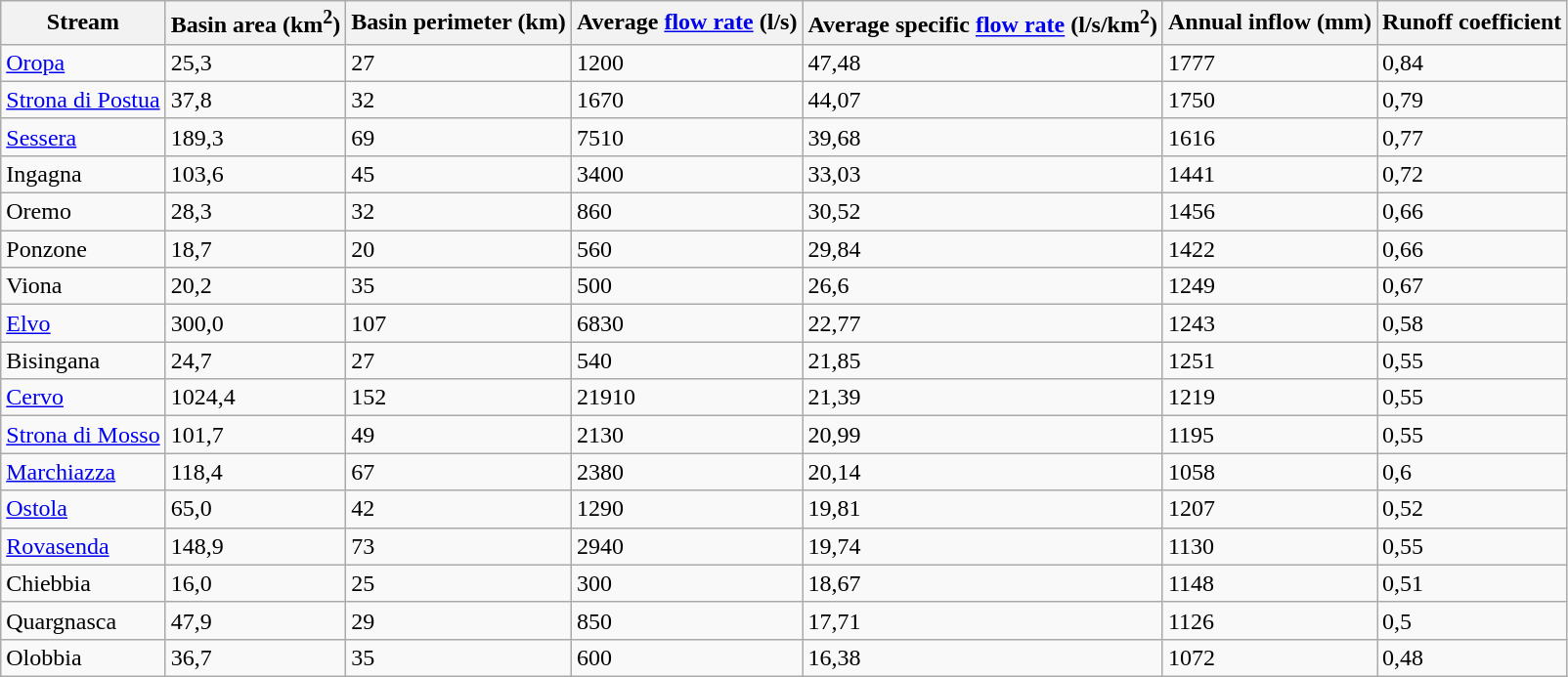<table class="wikitable sortable">
<tr>
<th>Stream</th>
<th>Basin area (km<sup>2</sup>)</th>
<th>Basin perimeter (km)</th>
<th>Average <a href='#'>flow rate</a> (l/s)</th>
<th>Average specific <a href='#'>flow rate</a> (l/s/km<sup>2</sup>)</th>
<th>Annual inflow (mm)</th>
<th>Runoff coefficient</th>
</tr>
<tr>
<td><a href='#'>Oropa</a></td>
<td>25,3</td>
<td>27</td>
<td>1200</td>
<td>47,48</td>
<td>1777</td>
<td>0,84</td>
</tr>
<tr>
<td><a href='#'>Strona di Postua</a></td>
<td>37,8</td>
<td>32</td>
<td>1670</td>
<td>44,07</td>
<td>1750</td>
<td>0,79</td>
</tr>
<tr>
<td><a href='#'>Sessera</a></td>
<td>189,3</td>
<td>69</td>
<td>7510</td>
<td>39,68</td>
<td>1616</td>
<td>0,77</td>
</tr>
<tr>
<td>Ingagna</td>
<td>103,6</td>
<td>45</td>
<td>3400</td>
<td>33,03</td>
<td>1441</td>
<td>0,72</td>
</tr>
<tr>
<td>Oremo</td>
<td>28,3</td>
<td>32</td>
<td>860</td>
<td>30,52</td>
<td>1456</td>
<td>0,66</td>
</tr>
<tr>
<td>Ponzone</td>
<td>18,7</td>
<td>20</td>
<td>560</td>
<td>29,84</td>
<td>1422</td>
<td>0,66</td>
</tr>
<tr>
<td>Viona</td>
<td>20,2</td>
<td>35</td>
<td>500</td>
<td>26,6</td>
<td>1249</td>
<td>0,67</td>
</tr>
<tr>
<td><a href='#'>Elvo</a></td>
<td>300,0</td>
<td>107</td>
<td>6830</td>
<td>22,77</td>
<td>1243</td>
<td>0,58</td>
</tr>
<tr>
<td>Bisingana</td>
<td>24,7</td>
<td>27</td>
<td>540</td>
<td>21,85</td>
<td>1251</td>
<td>0,55</td>
</tr>
<tr>
<td><a href='#'>Cervo</a></td>
<td>1024,4</td>
<td>152</td>
<td>21910</td>
<td>21,39</td>
<td>1219</td>
<td>0,55</td>
</tr>
<tr>
<td><a href='#'>Strona di Mosso</a></td>
<td>101,7</td>
<td>49</td>
<td>2130</td>
<td>20,99</td>
<td>1195</td>
<td>0,55</td>
</tr>
<tr>
<td><a href='#'>Marchiazza</a></td>
<td>118,4</td>
<td>67</td>
<td>2380</td>
<td>20,14</td>
<td>1058</td>
<td>0,6</td>
</tr>
<tr>
<td><a href='#'>Ostola</a></td>
<td>65,0</td>
<td>42</td>
<td>1290</td>
<td>19,81</td>
<td>1207</td>
<td>0,52</td>
</tr>
<tr>
<td><a href='#'>Rovasenda</a></td>
<td>148,9</td>
<td>73</td>
<td>2940</td>
<td>19,74</td>
<td>1130</td>
<td>0,55</td>
</tr>
<tr>
<td>Chiebbia</td>
<td>16,0</td>
<td>25</td>
<td>300</td>
<td>18,67</td>
<td>1148</td>
<td>0,51</td>
</tr>
<tr>
<td>Quargnasca</td>
<td>47,9</td>
<td>29</td>
<td>850</td>
<td>17,71</td>
<td>1126</td>
<td>0,5</td>
</tr>
<tr>
<td>Olobbia</td>
<td>36,7</td>
<td>35</td>
<td>600</td>
<td>16,38</td>
<td>1072</td>
<td>0,48</td>
</tr>
</table>
